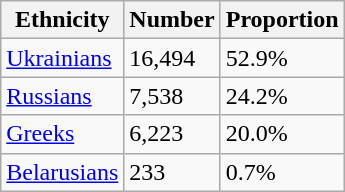<table class="wikitable">
<tr>
<th>Ethnicity</th>
<th>Number</th>
<th>Proportion</th>
</tr>
<tr>
<td><a href='#'>Ukrainians</a></td>
<td>16,494</td>
<td>52.9%</td>
</tr>
<tr>
<td><a href='#'>Russians</a></td>
<td>7,538</td>
<td>24.2%</td>
</tr>
<tr>
<td><a href='#'>Greeks</a></td>
<td>6,223</td>
<td>20.0%</td>
</tr>
<tr>
<td><a href='#'>Belarusians</a></td>
<td>233</td>
<td>0.7%</td>
</tr>
</table>
